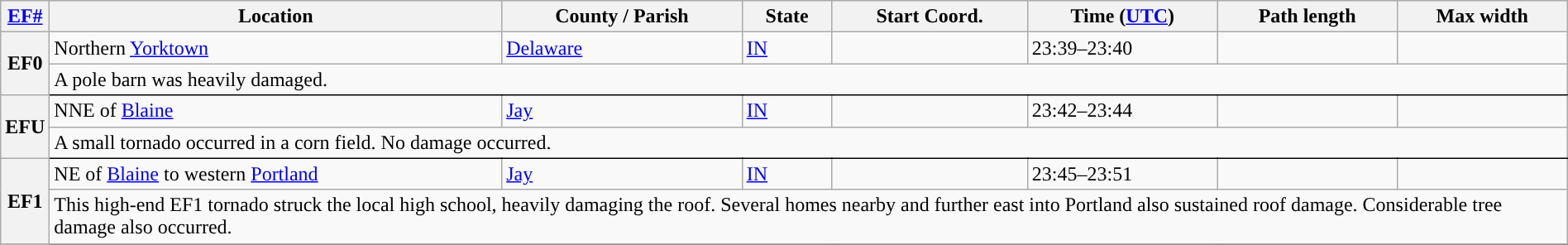<table class="wikitable sortable" style="width:100%;">
<tr>
<th scope="col" width="2%" align="center"><a href='#'>EF#</a></th>
<th scope="col" align="center" class="unsortable">Location</th>
<th scope="col" align="center" class="unsortable">County / Parish</th>
<th scope="col" align="center">State</th>
<th scope="col" align="center">Start Coord.</th>
<th scope="col" align="center">Time (<a href='#'>UTC</a>)</th>
<th scope="col" align="center">Path length</th>
<th scope="col" align="center">Max width</th>
</tr>
<tr>
<th scope="row" rowspan="2" style="background-color:#">EF0</th>
<td>Northern <a href='#'>Yorktown</a></td>
<td><a href='#'>Delaware</a></td>
<td><a href='#'>IN</a></td>
<td></td>
<td>23:39–23:40</td>
<td></td>
<td></td>
</tr>
<tr class="expand-child">
<td colspan="8" style=" border-bottom: 1px solid black;">A pole barn was heavily damaged.</td>
</tr>
<tr>
<th scope="row" rowspan="2" style="background-color:#">EFU</th>
<td>NNE of <a href='#'>Blaine</a></td>
<td><a href='#'>Jay</a></td>
<td><a href='#'>IN</a></td>
<td></td>
<td>23:42–23:44</td>
<td></td>
<td></td>
</tr>
<tr class="expand-child">
<td colspan="8" style=" border-bottom: 1px solid black;">A small tornado occurred in a corn field. No damage occurred.</td>
</tr>
<tr>
<th scope="row" rowspan="2" style="background-color:#">EF1</th>
<td>NE of <a href='#'>Blaine</a> to western <a href='#'>Portland</a></td>
<td><a href='#'>Jay</a></td>
<td><a href='#'>IN</a></td>
<td></td>
<td>23:45–23:51</td>
<td></td>
<td></td>
</tr>
<tr class="expand-child">
<td colspan="8" style=" border-bottom: 1px solid black;">This high-end EF1 tornado struck the local high school, heavily damaging the roof. Several homes nearby and further east into Portland also sustained roof damage. Considerable tree damage also occurred.</td>
</tr>
<tr>
</tr>
</table>
